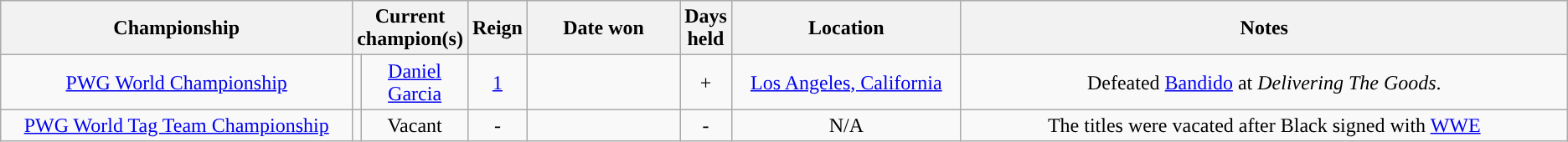<table class="wikitable sortable" style="text-align: center;" font-size:85%;">
<tr>
<th style="width: 23%">Championship</th>
<th colspan=2>Current champion(s)</th>
<th style="width: 0%">Reign</th>
<th style="width: 10%">Date won</th>
<th style="width: 0%">Days<br>held</th>
<th style="width: 15%">Location</th>
<th style="width: 40%">Notes</th>
</tr>
<tr>
<td align=center><a href='#'>PWG World Championship</a></td>
<td align=center></td>
<td align=center><a href='#'>Daniel Garcia</a></td>
<td align=center><a href='#'>1</a></td>
<td align=center></td>
<td align=center>+</td>
<td align=center><a href='#'>Los Angeles, California</a></td>
<td align=center>Defeated <a href='#'>Bandido</a> at <em>Delivering The Goods</em>.</td>
</tr>
<tr>
<td align=center><a href='#'>PWG World Tag Team Championship</a></td>
<td align=center><br></td>
<td align=center>Vacant</td>
<td align=center>-</td>
<td align=center></td>
<td align=center>-</td>
<td align=center>N/A</td>
<td align=center>The titles were vacated after Black signed with <a href='#'>WWE</a></td>
</tr>
</table>
